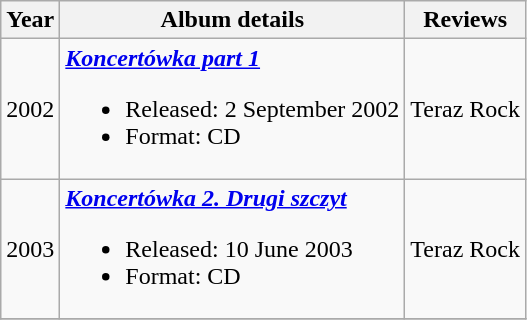<table class="wikitable">
<tr>
<th>Year</th>
<th>Album details</th>
<th>Reviews</th>
</tr>
<tr>
<td>2002</td>
<td><strong><em><a href='#'>Koncertówka part 1</a></em></strong><br><ul><li>Released: 2 September 2002</li><li>Format: CD</li></ul></td>
<td>Teraz Rock  </td>
</tr>
<tr>
<td>2003</td>
<td><strong><em><a href='#'>Koncertówka 2. Drugi szczyt</a></em></strong><br><ul><li>Released: 10 June 2003</li><li>Format: CD</li></ul></td>
<td>Teraz Rock  </td>
</tr>
<tr>
</tr>
</table>
